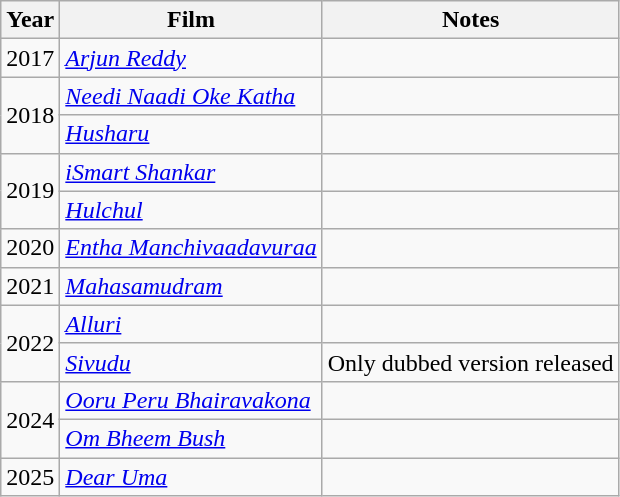<table class="wikitable">
<tr>
<th>Year</th>
<th>Film</th>
<th>Notes</th>
</tr>
<tr>
<td>2017</td>
<td><em><a href='#'>Arjun Reddy</a></em></td>
<td></td>
</tr>
<tr>
<td rowspan="2">2018</td>
<td><em><a href='#'>Needi Naadi Oke Katha</a></em></td>
<td></td>
</tr>
<tr>
<td><em><a href='#'>Husharu</a></em></td>
<td></td>
</tr>
<tr>
<td rowspan="2">2019</td>
<td><em><a href='#'>iSmart Shankar</a></em></td>
<td></td>
</tr>
<tr>
<td><em><a href='#'>Hulchul</a></em></td>
<td></td>
</tr>
<tr>
<td>2020</td>
<td><em><a href='#'>Entha Manchivaadavuraa</a></em></td>
<td></td>
</tr>
<tr>
<td>2021</td>
<td><em><a href='#'>Mahasamudram</a></em></td>
<td></td>
</tr>
<tr>
<td rowspan="2">2022</td>
<td><em><a href='#'>Alluri</a></em></td>
<td></td>
</tr>
<tr>
<td><em><a href='#'>Sivudu</a></em></td>
<td>Only dubbed version released</td>
</tr>
<tr>
<td rowspan="2">2024</td>
<td><em><a href='#'>Ooru Peru Bhairavakona</a></em></td>
<td></td>
</tr>
<tr>
<td><em><a href='#'>Om Bheem Bush</a></em></td>
<td></td>
</tr>
<tr>
<td>2025</td>
<td><a href='#'><em>Dear Uma</em></a></td>
<td></td>
</tr>
</table>
